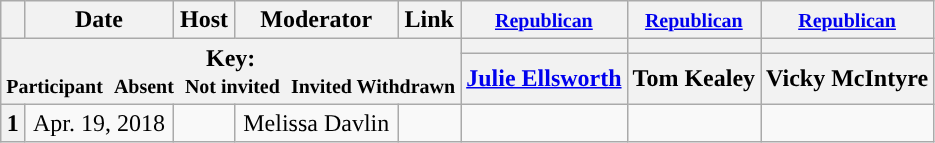<table class="wikitable" style="text-align:center;">
<tr>
<th scope="col"></th>
<th scope="col">Date</th>
<th scope="col">Host</th>
<th scope="col">Moderator</th>
<th scope="col">Link</th>
<th scope="col"><small><a href='#'>Republican</a></small></th>
<th scope="col"><small><a href='#'>Republican</a></small></th>
<th scope="col"><small><a href='#'>Republican</a></small></th>
</tr>
<tr>
<th colspan="5" rowspan="2">Key:<br> <small>Participant </small>  <small>Absent </small>  <small>Not invited </small>  <small>Invited  Withdrawn</small></th>
<th scope="col" style="background:"></th>
<th scope="col" style="background:"></th>
<th scope="col" style="background:"></th>
</tr>
<tr>
<th scope="col"><a href='#'>Julie Ellsworth</a></th>
<th scope="col">Tom Kealey</th>
<th scope="col">Vicky McIntyre</th>
</tr>
<tr>
<th>1</th>
<td style="white-space:nowrap;">Apr. 19, 2018</td>
<td style="white-space:nowrap;"></td>
<td style="white-space:nowrap;">Melissa Davlin</td>
<td style="white-space:nowrap;"></td>
<td></td>
<td></td>
<td></td>
</tr>
</table>
